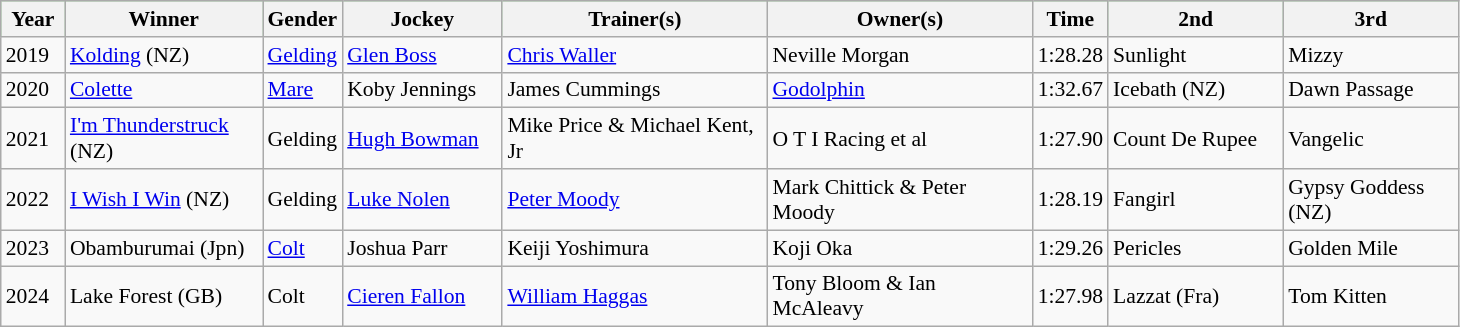<table class ="wikitable sortable" | border="1" cellpadding="0" style="border-collapse: collapse; font-size:90%">
<tr bgcolor="#77dd77" align="center">
<th width="36px"><strong>Year</strong><br></th>
<th width="125px"><strong>Winner</strong><br></th>
<th width="10px"><strong>Gender</strong></th>
<th width="100px"><strong>Jockey</strong><br></th>
<th width="170px"><strong>Trainer(s)</strong><br></th>
<th width="170px"><strong>Owner(s)</strong><br></th>
<th width="40px"><strong>Time</strong><br></th>
<th width="110px"><strong>2nd</strong><br></th>
<th width="110px"><strong>3rd</strong></th>
</tr>
<tr>
<td>2019</td>
<td><a href='#'>Kolding</a> (NZ)</td>
<td><a href='#'>Gelding</a></td>
<td><a href='#'>Glen Boss</a></td>
<td><a href='#'>Chris Waller</a></td>
<td>Neville Morgan</td>
<td>1:28.28</td>
<td>Sunlight</td>
<td>Mizzy</td>
</tr>
<tr>
<td>2020</td>
<td><a href='#'>Colette</a></td>
<td><a href='#'>Mare</a></td>
<td>Koby Jennings</td>
<td>James Cummings</td>
<td><a href='#'>Godolphin</a></td>
<td>1:32.67</td>
<td>Icebath (NZ)</td>
<td>Dawn Passage</td>
</tr>
<tr>
<td>2021</td>
<td><a href='#'>I'm Thunderstruck</a> (NZ)</td>
<td>Gelding</td>
<td><a href='#'>Hugh Bowman</a></td>
<td>Mike Price & Michael Kent, Jr</td>
<td>O T I Racing et al</td>
<td>1:27.90</td>
<td>Count De Rupee</td>
<td>Vangelic</td>
</tr>
<tr>
<td>2022</td>
<td><a href='#'>I Wish I Win</a> (NZ)</td>
<td>Gelding</td>
<td><a href='#'>Luke Nolen</a></td>
<td><a href='#'>Peter Moody</a></td>
<td>Mark Chittick & Peter Moody</td>
<td>1:28.19</td>
<td>Fangirl</td>
<td>Gypsy Goddess (NZ)</td>
</tr>
<tr>
<td>2023</td>
<td>Obamburumai (Jpn)</td>
<td><a href='#'>Colt</a></td>
<td>Joshua Parr</td>
<td>Keiji Yoshimura</td>
<td>Koji Oka</td>
<td>1:29.26</td>
<td>Pericles</td>
<td>Golden Mile</td>
</tr>
<tr>
<td>2024</td>
<td>Lake Forest (GB)</td>
<td>Colt</td>
<td><a href='#'>Cieren Fallon</a></td>
<td><a href='#'>William Haggas</a></td>
<td>Tony Bloom & Ian McAleavy</td>
<td>1:27.98</td>
<td>Lazzat (Fra)</td>
<td>Tom Kitten</td>
</tr>
</table>
